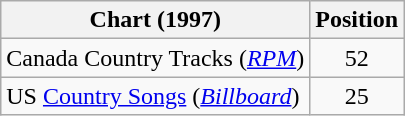<table class="wikitable sortable">
<tr>
<th scope="col">Chart (1997)</th>
<th scope="col">Position</th>
</tr>
<tr>
<td>Canada Country Tracks (<em><a href='#'>RPM</a></em>)</td>
<td align="center">52</td>
</tr>
<tr>
<td>US <a href='#'>Country Songs</a> (<em><a href='#'>Billboard</a></em>)</td>
<td align="center">25</td>
</tr>
</table>
